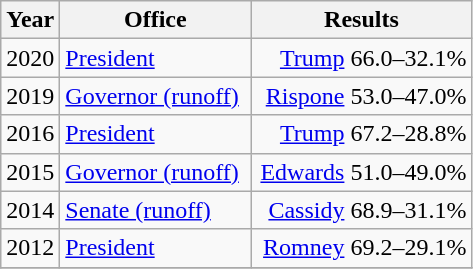<table class=wikitable>
<tr>
<th width="30">Year</th>
<th width="120">Office</th>
<th width="140">Results</th>
</tr>
<tr>
<td>2020</td>
<td><a href='#'>President</a></td>
<td align="right" ><a href='#'>Trump</a> 66.0–32.1%</td>
</tr>
<tr>
<td>2019</td>
<td><a href='#'>Governor (runoff)</a></td>
<td align="right" ><a href='#'>Rispone</a> 53.0–47.0%</td>
</tr>
<tr>
<td>2016</td>
<td><a href='#'>President</a></td>
<td align="right" ><a href='#'>Trump</a> 67.2–28.8%</td>
</tr>
<tr>
<td>2015</td>
<td><a href='#'>Governor (runoff)</a></td>
<td align="right" ><a href='#'>Edwards</a> 51.0–49.0%</td>
</tr>
<tr>
<td>2014</td>
<td><a href='#'>Senate (runoff)</a></td>
<td align="right" ><a href='#'>Cassidy</a> 68.9–31.1%</td>
</tr>
<tr>
<td>2012</td>
<td><a href='#'>President</a></td>
<td align="right" ><a href='#'>Romney</a> 69.2–29.1%</td>
</tr>
<tr>
</tr>
</table>
